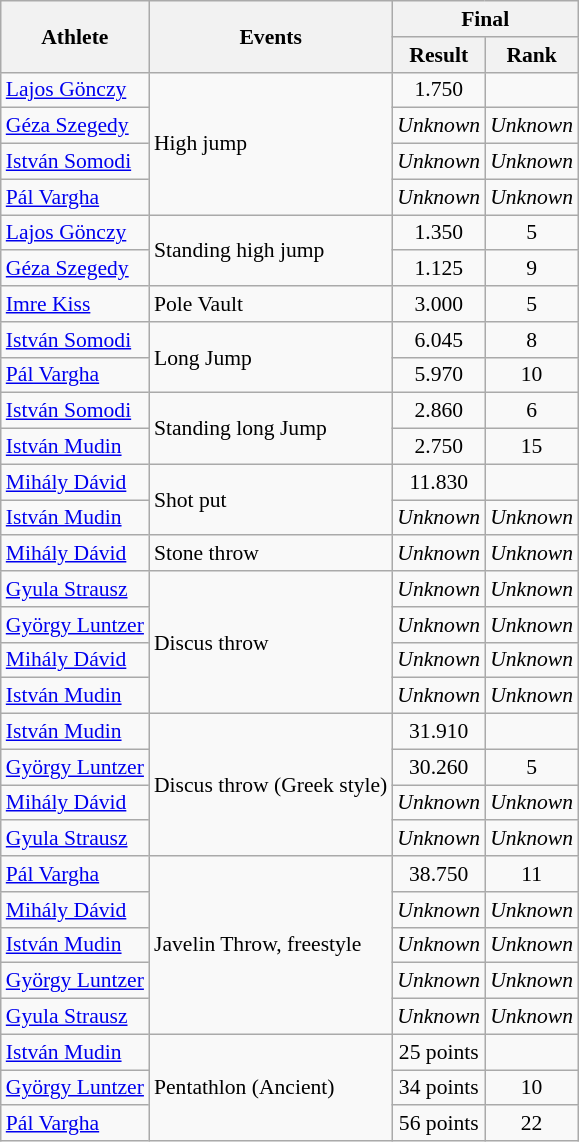<table class=wikitable style="font-size:90%">
<tr>
<th rowspan="2">Athlete</th>
<th rowspan="2">Events</th>
<th colspan="2">Final</th>
</tr>
<tr>
<th>Result</th>
<th>Rank</th>
</tr>
<tr>
<td><a href='#'>Lajos Gönczy</a></td>
<td rowspan=4>High jump</td>
<td align="center">1.750</td>
<td align="center"></td>
</tr>
<tr>
<td><a href='#'>Géza Szegedy</a></td>
<td align="center"><em>Unknown</em></td>
<td align="center"><em>Unknown</em></td>
</tr>
<tr>
<td><a href='#'>István Somodi</a></td>
<td align="center"><em>Unknown</em></td>
<td align="center"><em>Unknown</em></td>
</tr>
<tr>
<td><a href='#'>Pál Vargha</a></td>
<td align="center"><em>Unknown</em></td>
<td align="center"><em>Unknown</em></td>
</tr>
<tr>
<td><a href='#'>Lajos Gönczy</a></td>
<td rowspan=2>Standing high jump</td>
<td align="center">1.350</td>
<td align="center">5</td>
</tr>
<tr>
<td><a href='#'>Géza Szegedy</a></td>
<td align="center">1.125</td>
<td align="center">9</td>
</tr>
<tr>
<td><a href='#'>Imre Kiss</a></td>
<td>Pole Vault</td>
<td align="center">3.000</td>
<td align="center">5</td>
</tr>
<tr>
<td><a href='#'>István Somodi</a></td>
<td rowspan=2>Long Jump</td>
<td align="center">6.045</td>
<td align="center">8</td>
</tr>
<tr>
<td><a href='#'>Pál Vargha</a></td>
<td align="center">5.970</td>
<td align="center">10</td>
</tr>
<tr>
<td><a href='#'>István Somodi</a></td>
<td rowspan=2>Standing long Jump</td>
<td align="center">2.860</td>
<td align="center">6</td>
</tr>
<tr>
<td><a href='#'>István Mudin</a></td>
<td align="center">2.750</td>
<td align="center">15</td>
</tr>
<tr>
<td><a href='#'>Mihály Dávid</a></td>
<td rowspan=2>Shot put</td>
<td align="center">11.830</td>
<td align="center"></td>
</tr>
<tr>
<td><a href='#'>István Mudin</a></td>
<td align="center"><em>Unknown</em></td>
<td align="center"><em>Unknown</em></td>
</tr>
<tr>
<td><a href='#'>Mihály Dávid</a></td>
<td>Stone throw</td>
<td align="center"><em>Unknown</em></td>
<td align="center"><em>Unknown</em></td>
</tr>
<tr>
<td><a href='#'>Gyula Strausz</a></td>
<td rowspan=4>Discus throw</td>
<td align="center"><em>Unknown</em></td>
<td align="center"><em>Unknown</em></td>
</tr>
<tr>
<td><a href='#'>György Luntzer</a></td>
<td align="center"><em>Unknown</em></td>
<td align="center"><em>Unknown</em></td>
</tr>
<tr>
<td><a href='#'>Mihály Dávid</a></td>
<td align="center"><em>Unknown</em></td>
<td align="center"><em>Unknown</em></td>
</tr>
<tr>
<td><a href='#'>István Mudin</a></td>
<td align="center"><em>Unknown</em></td>
<td align="center"><em>Unknown</em></td>
</tr>
<tr>
<td><a href='#'>István Mudin</a></td>
<td rowspan=4>Discus throw (Greek style)</td>
<td align="center">31.910</td>
<td align="center"></td>
</tr>
<tr>
<td><a href='#'>György Luntzer</a></td>
<td align="center">30.260</td>
<td align="center">5</td>
</tr>
<tr>
<td><a href='#'>Mihály Dávid</a></td>
<td align="center"><em>Unknown</em></td>
<td align="center"><em>Unknown</em></td>
</tr>
<tr>
<td><a href='#'>Gyula Strausz</a></td>
<td align="center"><em>Unknown</em></td>
<td align="center"><em>Unknown</em></td>
</tr>
<tr>
<td><a href='#'>Pál Vargha</a></td>
<td rowspan=5>Javelin Throw, freestyle</td>
<td align="center">38.750</td>
<td align="center">11</td>
</tr>
<tr>
<td><a href='#'>Mihály Dávid</a></td>
<td align="center"><em>Unknown</em></td>
<td align="center"><em>Unknown</em></td>
</tr>
<tr>
<td><a href='#'>István Mudin</a></td>
<td align="center"><em>Unknown</em></td>
<td align="center"><em>Unknown</em></td>
</tr>
<tr>
<td><a href='#'>György Luntzer</a></td>
<td align="center"><em>Unknown</em></td>
<td align="center"><em>Unknown</em></td>
</tr>
<tr>
<td><a href='#'>Gyula Strausz</a></td>
<td align="center"><em>Unknown</em></td>
<td align="center"><em>Unknown</em></td>
</tr>
<tr>
<td><a href='#'>István Mudin</a></td>
<td rowspan=3>Pentathlon (Ancient)</td>
<td align="center">25 points</td>
<td align="center"></td>
</tr>
<tr>
<td><a href='#'>György Luntzer</a></td>
<td align="center">34 points</td>
<td align="center">10</td>
</tr>
<tr>
<td><a href='#'>Pál Vargha</a></td>
<td align="center">56 points</td>
<td align="center">22</td>
</tr>
</table>
